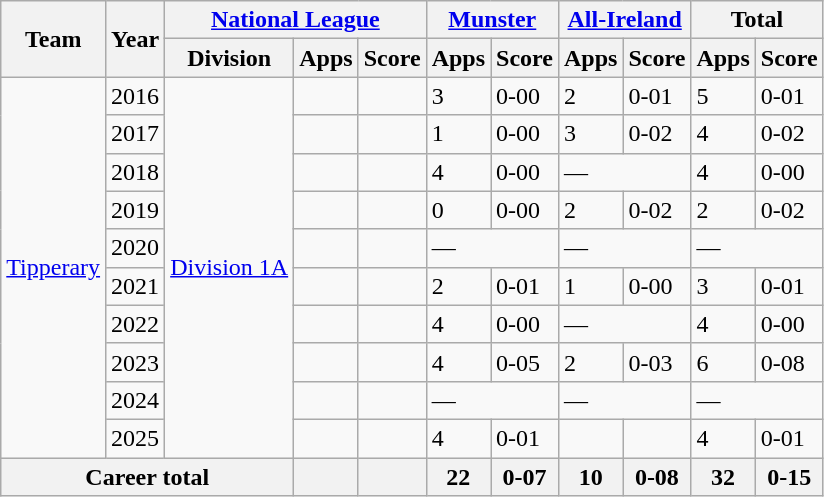<table class="wikitable">
<tr>
<th rowspan="2">Team</th>
<th rowspan="2">Year</th>
<th colspan="3"><a href='#'>National League</a></th>
<th colspan="2"><a href='#'>Munster</a></th>
<th colspan="2"><a href='#'>All-Ireland</a></th>
<th colspan="2">Total</th>
</tr>
<tr>
<th>Division</th>
<th>Apps</th>
<th>Score</th>
<th>Apps</th>
<th>Score</th>
<th>Apps</th>
<th>Score</th>
<th>Apps</th>
<th>Score</th>
</tr>
<tr>
<td rowspan="10"><a href='#'>Tipperary</a></td>
<td>2016</td>
<td rowspan="10"><a href='#'>Division 1A</a></td>
<td></td>
<td></td>
<td>3</td>
<td>0-00</td>
<td>2</td>
<td>0-01</td>
<td>5</td>
<td>0-01</td>
</tr>
<tr>
<td>2017</td>
<td></td>
<td></td>
<td>1</td>
<td>0-00</td>
<td>3</td>
<td>0-02</td>
<td>4</td>
<td>0-02</td>
</tr>
<tr>
<td>2018</td>
<td></td>
<td></td>
<td>4</td>
<td>0-00</td>
<td colspan="2">—</td>
<td>4</td>
<td>0-00</td>
</tr>
<tr>
<td>2019</td>
<td></td>
<td></td>
<td>0</td>
<td>0-00</td>
<td>2</td>
<td>0-02</td>
<td>2</td>
<td>0-02</td>
</tr>
<tr>
<td>2020</td>
<td></td>
<td></td>
<td colspan="2">—</td>
<td colspan="2">—</td>
<td colspan="2">—</td>
</tr>
<tr>
<td>2021</td>
<td></td>
<td></td>
<td>2</td>
<td>0-01</td>
<td>1</td>
<td>0-00</td>
<td>3</td>
<td>0-01</td>
</tr>
<tr>
<td>2022</td>
<td></td>
<td></td>
<td>4</td>
<td>0-00</td>
<td colspan="2">—</td>
<td>4</td>
<td>0-00</td>
</tr>
<tr>
<td>2023</td>
<td></td>
<td></td>
<td>4</td>
<td>0-05</td>
<td>2</td>
<td>0-03</td>
<td>6</td>
<td>0-08</td>
</tr>
<tr>
<td>2024</td>
<td></td>
<td></td>
<td colspan="2">—</td>
<td colspan="2">—</td>
<td colspan="2">—</td>
</tr>
<tr>
<td>2025</td>
<td></td>
<td></td>
<td>4</td>
<td>0-01</td>
<td></td>
<td></td>
<td>4</td>
<td>0-01</td>
</tr>
<tr>
<th colspan="3">Career total</th>
<th></th>
<th></th>
<th>22</th>
<th>0-07</th>
<th>10</th>
<th>0-08</th>
<th>32</th>
<th>0-15</th>
</tr>
</table>
